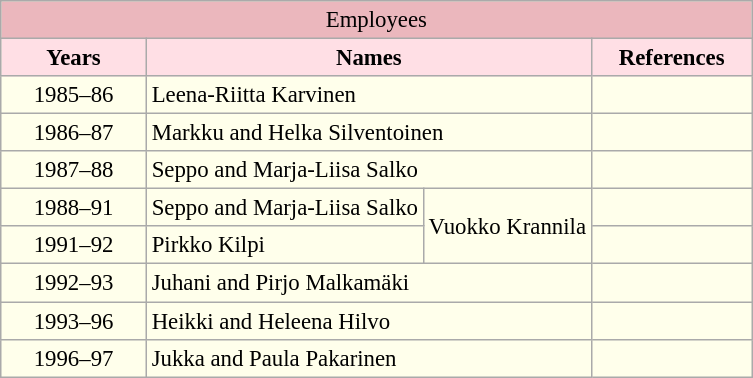<table class="wikitable" style="font-size:95%; text-align:center; background:#FFFFEB ">
<tr>
<td style="background:#EBB7BD;" width=20 colspan=4>Employees</td>
</tr>
<tr>
<th width=90 style=background:#FFDFE5>Years</th>
<th width=200 colspan=2 style=background:#FFDFE5>Names</th>
<th width=100 style=background:#FFDFE5>References</th>
</tr>
<tr>
<td>1985–86</td>
<td align=left colspan=2>Leena-Riitta Karvinen</td>
<td></td>
</tr>
<tr>
<td>1986–87</td>
<td align=left colspan=2>Markku and Helka Silventoinen</td>
<td></td>
</tr>
<tr>
<td>1987–88</td>
<td align=left colspan=2>Seppo and Marja-Liisa Salko</td>
<td></td>
</tr>
<tr>
<td>1988–91</td>
<td>Seppo and Marja-Liisa Salko</td>
<td align=left rowspan=2>Vuokko Krannila</td>
<td></td>
</tr>
<tr>
<td>1991–92</td>
<td align=left>Pirkko Kilpi</td>
<td></td>
</tr>
<tr>
<td>1992–93</td>
<td align=left colspan=2>Juhani and Pirjo Malkamäki</td>
<td></td>
</tr>
<tr>
<td>1993–96</td>
<td align=left colspan=2>Heikki and Heleena Hilvo</td>
<td></td>
</tr>
<tr>
<td>1996–97</td>
<td align=left colspan=2>Jukka and Paula Pakarinen</td>
<td></td>
</tr>
</table>
